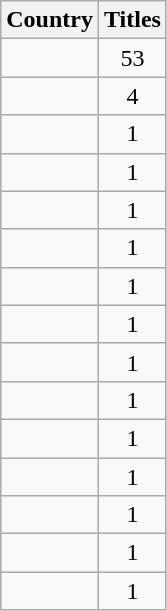<table class="wikitable">
<tr>
<th>Country</th>
<th>Titles</th>
</tr>
<tr>
<td></td>
<td style="text-align:center;">53</td>
</tr>
<tr>
<td></td>
<td style="text-align:center;">4</td>
</tr>
<tr>
<td></td>
<td style="text-align:center;">1</td>
</tr>
<tr>
<td></td>
<td style="text-align:center;">1</td>
</tr>
<tr>
<td></td>
<td style="text-align:center;">1</td>
</tr>
<tr>
<td></td>
<td style="text-align:center;">1</td>
</tr>
<tr>
<td></td>
<td style="text-align:center;">1</td>
</tr>
<tr>
<td></td>
<td style="text-align:center;">1</td>
</tr>
<tr>
<td></td>
<td style="text-align:center;">1</td>
</tr>
<tr>
<td></td>
<td style="text-align:center;">1</td>
</tr>
<tr>
<td></td>
<td style="text-align:center;">1</td>
</tr>
<tr>
<td></td>
<td style="text-align:center;">1</td>
</tr>
<tr>
<td></td>
<td style="text-align:center;">1</td>
</tr>
<tr>
<td></td>
<td style="text-align:center;">1</td>
</tr>
<tr>
<td></td>
<td style="text-align:center;">1</td>
</tr>
</table>
